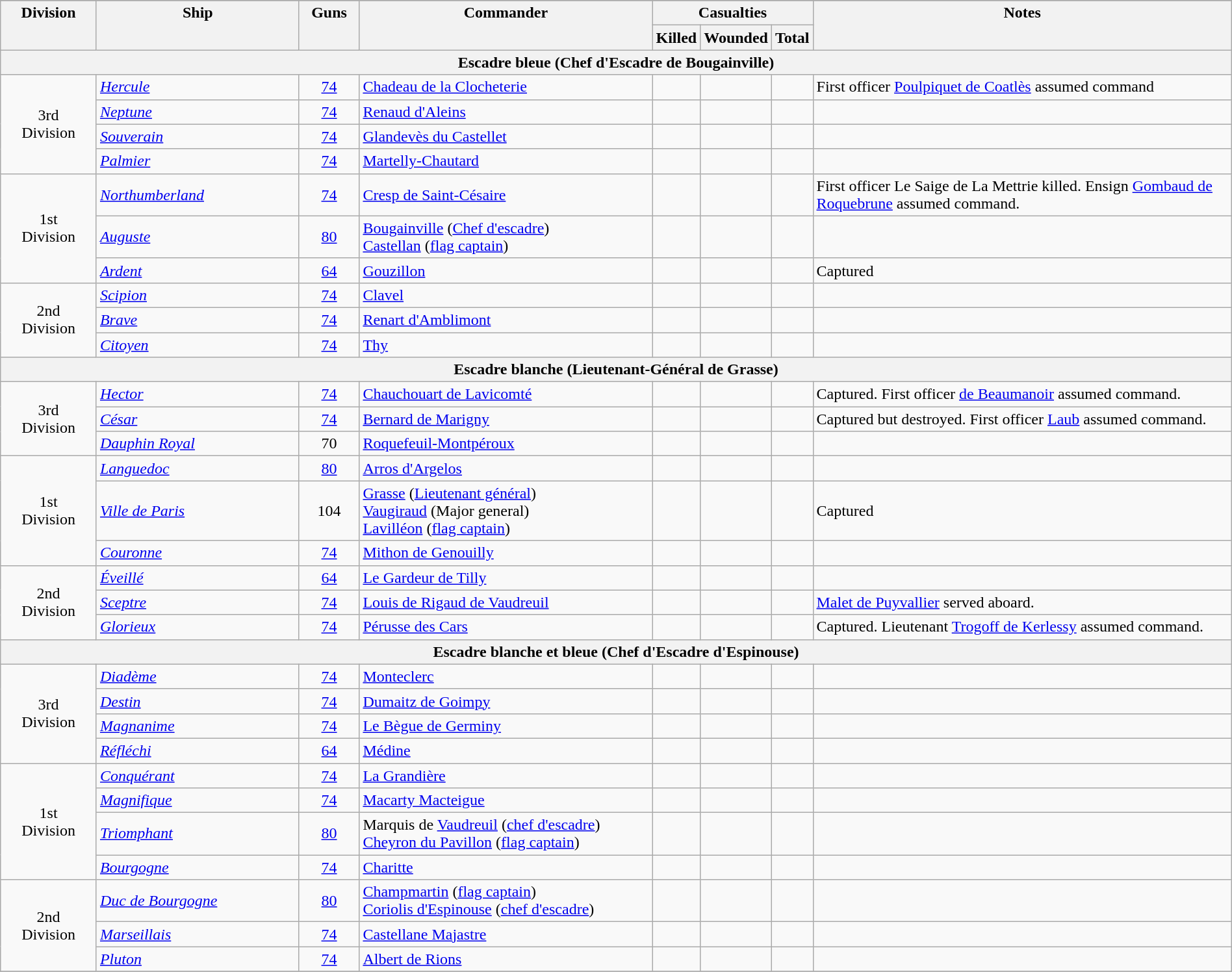<table class="wikitable" width=100%>
<tr valign="top">
</tr>
<tr valign="top">
<th width="8%" align="center" rowspan="2">Division</th>
<th width="17%" align="center" rowspan="2">Ship</th>
<th width="5%" align="center" rowspan="2">Guns</th>
<th width="25%" align="center" rowspan="2">Commander</th>
<th width="9%" align="center" colspan="3">Casualties</th>
<th width="36%" align="center" rowspan="2">Notes</th>
</tr>
<tr valign="top">
<th width="3%" align="center">Killed</th>
<th width="3%" align="center">Wounded</th>
<th width="3%" align="center">Total</th>
</tr>
<tr valign="center">
<th colspan="8" bgcolor="white">Escadre bleue (Chef d'Escadre de Bougainville)</th>
</tr>
<tr valign="center">
<td rowspan="4", align= center>3rd<br>Division</td>
<td align= left><a href='#'><em>Hercule</em></a></td>
<td align= center><a href='#'>74</a></td>
<td align= left><a href='#'>Chadeau de la Clocheterie</a> </td>
<td align= center></td>
<td align= center></td>
<td align= center></td>
<td align= left>First officer <a href='#'>Poulpiquet de Coatlès</a>  assumed command</td>
</tr>
<tr valign="center">
<td align= left><a href='#'><em>Neptune</em></a></td>
<td align= center><a href='#'>74</a></td>
<td align= left><a href='#'>Renaud d'Aleins</a></td>
<td align= center></td>
<td align= center></td>
<td align= center></td>
<td align= left></td>
</tr>
<tr valign="center">
<td align= left><a href='#'><em>Souverain</em></a></td>
<td align= center><a href='#'>74</a></td>
<td align= left><a href='#'>Glandevès du Castellet</a></td>
<td align= center></td>
<td align= center></td>
<td align= center></td>
<td align= left></td>
</tr>
<tr valign="center">
<td align= left><a href='#'><em>Palmier</em></a></td>
<td align= center><a href='#'>74</a></td>
<td align= left><a href='#'>Martelly-Chautard</a></td>
<td align= center></td>
<td align= center></td>
<td align= center></td>
<td align= left></td>
</tr>
<tr valign="center">
<td rowspan="3", align= center>1st<br>Division</td>
<td align= left><a href='#'><em>Northumberland</em></a></td>
<td align= center><a href='#'>74</a></td>
<td align= left><a href='#'>Cresp de Saint-Césaire</a> </td>
<td align= center></td>
<td align= center></td>
<td align= center></td>
<td align= left>First officer Le Saige de La Mettrie killed. Ensign <a href='#'>Gombaud de Roquebrune</a> assumed command.</td>
</tr>
<tr valign="center">
<td align= left><a href='#'><em>Auguste</em></a></td>
<td align= center><a href='#'>80</a></td>
<td align= left><a href='#'>Bougainville</a> (<a href='#'>Chef d'escadre</a>)<br> <a href='#'>Castellan</a> (<a href='#'>flag captain</a>)</td>
<td align= center></td>
<td align= center></td>
<td align= center></td>
<td align= left></td>
</tr>
<tr valign="center">
<td align= left><a href='#'><em>Ardent</em></a></td>
<td align= center><a href='#'>64</a></td>
<td align= left><a href='#'>Gouzillon</a> </td>
<td align= center></td>
<td align= center></td>
<td align= center></td>
<td align= left>Captured</td>
</tr>
<tr valign="center">
<td rowspan="3", align= center>2nd<br>Division</td>
<td align= left><a href='#'><em>Scipion</em></a></td>
<td align= center><a href='#'>74</a></td>
<td align= left><a href='#'>Clavel</a></td>
<td align= center></td>
<td align= center></td>
<td align= center></td>
<td align= left></td>
</tr>
<tr valign="center">
<td align= left><a href='#'><em>Brave</em></a></td>
<td align= center><a href='#'>74</a></td>
<td align= left><a href='#'>Renart d'Amblimont</a></td>
<td align= center></td>
<td align= center></td>
<td align= center></td>
<td align= left></td>
</tr>
<tr valign="center">
<td align= left><a href='#'><em>Citoyen</em></a></td>
<td align= center><a href='#'>74</a></td>
<td align= left><a href='#'>Thy</a> </td>
<td align= center></td>
<td align= center></td>
<td align= center></td>
<td align= left></td>
</tr>
<tr valign="center">
<th colspan="8" bgcolor="white">Escadre blanche (Lieutenant-Général de Grasse)</th>
</tr>
<tr valign="center">
<td rowspan="3", align= center>3rd<br>Division</td>
<td align= left><a href='#'><em>Hector</em></a></td>
<td align= center><a href='#'>74</a></td>
<td align= left><a href='#'>Chauchouart de Lavicomté</a> </td>
<td align= center></td>
<td align= center></td>
<td align= center></td>
<td align= left>Captured. First officer <a href='#'>de Beaumanoir</a> assumed command.</td>
</tr>
<tr valign="center">
<td align= left><a href='#'><em>César</em></a></td>
<td align= center><a href='#'>74</a></td>
<td align= left><a href='#'>Bernard de Marigny</a> </td>
<td align= center></td>
<td align= center></td>
<td align= center></td>
<td align= left>Captured but destroyed. First officer <a href='#'>Laub</a> assumed command.</td>
</tr>
<tr valign="center">
<td align= left><a href='#'><em>Dauphin Royal</em></a></td>
<td align= center>70</td>
<td align= left><a href='#'>Roquefeuil-Montpéroux</a></td>
<td align= center></td>
<td align= center></td>
<td align= center></td>
<td align= left></td>
</tr>
<tr valign="center">
<td rowspan="3", align= center>1st<br>Division</td>
<td align= left><a href='#'><em>Languedoc</em></a></td>
<td align= center><a href='#'>80</a></td>
<td align= left><a href='#'>Arros d'Argelos</a></td>
<td align= center></td>
<td align= center></td>
<td align= center></td>
<td align= left></td>
</tr>
<tr valign="center">
<td align= left><a href='#'><em>Ville de Paris</em></a></td>
<td align= center>104</td>
<td align= left><a href='#'>Grasse</a> (<a href='#'>Lieutenant général</a>)<br><a href='#'>Vaugiraud</a> (Major general)<br><a href='#'>Lavilléon</a> (<a href='#'>flag captain</a>)</td>
<td align= center></td>
<td align= center></td>
<td align= center></td>
<td align= left>Captured</td>
</tr>
<tr valign="center">
<td align= left><a href='#'><em>Couronne</em></a></td>
<td align= center><a href='#'>74</a></td>
<td align= left><a href='#'>Mithon de Genouilly</a></td>
<td align= center></td>
<td align= center></td>
<td align= center></td>
<td align= left></td>
</tr>
<tr valign="center">
<td rowspan="3", align= center>2nd<br>Division</td>
<td align= left><a href='#'><em>Éveillé</em></a></td>
<td align= center><a href='#'>64</a></td>
<td align= left><a href='#'>Le Gardeur de Tilly</a></td>
<td align= center></td>
<td align= center></td>
<td align= center></td>
<td align= left></td>
</tr>
<tr valign="center">
<td align= left><a href='#'><em>Sceptre</em></a></td>
<td align= center><a href='#'>74</a></td>
<td align= left><a href='#'>Louis de Rigaud de Vaudreuil</a></td>
<td align= center></td>
<td align= center></td>
<td align= center></td>
<td align= left><a href='#'>Malet de Puyvallier</a> served aboard.</td>
</tr>
<tr valign="center">
<td align= left><a href='#'><em>Glorieux</em></a></td>
<td align= center><a href='#'>74</a></td>
<td align= left><a href='#'>Pérusse des Cars</a> </td>
<td align= center></td>
<td align= center></td>
<td align= center></td>
<td align= left>Captured. Lieutenant <a href='#'>Trogoff de Kerlessy</a> assumed command.</td>
</tr>
<tr valign="center">
<th colspan="8" bgcolor="white">Escadre blanche et bleue (Chef d'Escadre d'Espinouse)</th>
</tr>
<tr valign="center">
<td rowspan="4", align= center>3rd<br>Division</td>
<td align= left><a href='#'><em>Diadème</em></a></td>
<td align= center><a href='#'>74</a></td>
<td align= left><a href='#'>Monteclerc</a></td>
<td align= center></td>
<td align= center></td>
<td align= center></td>
<td align= left></td>
</tr>
<tr valign="center">
<td align= left><a href='#'><em>Destin</em></a></td>
<td align= center><a href='#'>74</a></td>
<td align= left><a href='#'>Dumaitz de Goimpy</a></td>
<td align= center></td>
<td align= center></td>
<td align= center></td>
<td align= left></td>
</tr>
<tr valign="center">
<td align= left><a href='#'><em>Magnanime</em></a></td>
<td align= center><a href='#'>74</a></td>
<td align= left><a href='#'>Le Bègue de Germiny</a> </td>
<td align= center></td>
<td align= center></td>
<td align= center></td>
<td align= left></td>
</tr>
<tr valign="center">
<td align= left><a href='#'><em>Réfléchi</em></a></td>
<td align= center><a href='#'>64</a></td>
<td align= left><a href='#'>Médine</a></td>
<td align= center></td>
<td align= center></td>
<td align= center></td>
<td align= left></td>
</tr>
<tr valign="center">
<td rowspan="4", align= center>1st<br>Division</td>
<td align= left><a href='#'><em>Conquérant</em></a></td>
<td align= center><a href='#'>74</a></td>
<td align= left><a href='#'>La Grandière</a></td>
<td align= center></td>
<td align= center></td>
<td align= center></td>
<td align= left></td>
</tr>
<tr valign="center">
<td align= left><a href='#'><em>Magnifique</em></a></td>
<td align= center><a href='#'>74</a></td>
<td align= left><a href='#'>Macarty Macteigue</a></td>
<td align= center></td>
<td align= center></td>
<td align= center></td>
<td align= left></td>
</tr>
<tr valign="center">
<td align= left><a href='#'><em>Triomphant</em></a></td>
<td align= center><a href='#'>80</a></td>
<td align= left>Marquis de <a href='#'>Vaudreuil</a> (<a href='#'>chef d'escadre</a>)<br><a href='#'>Cheyron du Pavillon</a> (<a href='#'>flag captain</a>)  </td>
<td align= center></td>
<td align= center></td>
<td align= center></td>
<td align= left></td>
</tr>
<tr valign="center">
<td align= left><a href='#'><em>Bourgogne</em></a></td>
<td align= center><a href='#'>74</a></td>
<td align= left><a href='#'>Charitte</a></td>
<td align= center></td>
<td align= center></td>
<td align= center></td>
<td align= left></td>
</tr>
<tr valign="center">
<td rowspan="3", align= center>2nd<br>Division</td>
<td align= left><a href='#'><em>Duc de Bourgogne</em></a></td>
<td align= center><a href='#'>80</a></td>
<td align= left><a href='#'>Champmartin</a> (<a href='#'>flag captain</a>) <br> <a href='#'>Coriolis d'Espinouse</a> (<a href='#'>chef d'escadre</a>)</td>
<td align= center></td>
<td align= center></td>
<td align= center></td>
<td align= left></td>
</tr>
<tr valign="center">
<td align= left><a href='#'><em>Marseillais</em></a></td>
<td align= center><a href='#'>74</a></td>
<td align= left><a href='#'>Castellane Majastre</a></td>
<td align= center></td>
<td align= center></td>
<td align= center></td>
<td align= left></td>
</tr>
<tr valign="center">
<td align= left><a href='#'><em>Pluton</em></a></td>
<td align= center><a href='#'>74</a></td>
<td align= left><a href='#'>Albert de Rions</a></td>
<td align= center></td>
<td align= center></td>
<td align= center></td>
<td align= left></td>
</tr>
<tr valign="top">
</tr>
</table>
